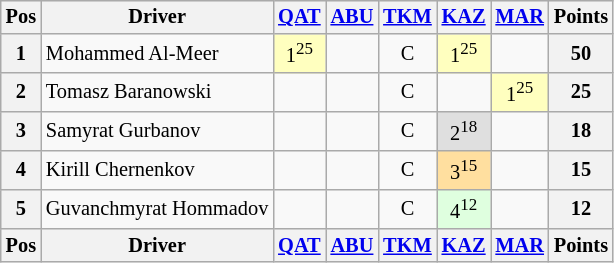<table class="wikitable" style="font-size: 85%; text-align: center; display: inline-table;">
<tr valign="top">
<th valign="middle">Pos</th>
<th valign="middle">Driver</th>
<th><a href='#'>QAT</a><br></th>
<th><a href='#'>ABU</a><br></th>
<th><a href='#'>TKM</a><br></th>
<th><a href='#'>KAZ</a><br></th>
<th><a href='#'>MAR</a><br></th>
<th valign="middle">Points</th>
</tr>
<tr>
<th>1</th>
<td align=left> Mohammed Al-Meer</td>
<td style="background:#ffffbf;">1<sup>25</sup></td>
<td></td>
<td>C</td>
<td style="background:#ffffbf;">1<sup>25</sup></td>
<td></td>
<th>50</th>
</tr>
<tr>
<th>2</th>
<td align=left> Tomasz Baranowski</td>
<td></td>
<td></td>
<td>C</td>
<td></td>
<td style="background:#ffffbf;">1<sup>25</sup></td>
<th>25</th>
</tr>
<tr>
<th>3</th>
<td align=left> Samyrat Gurbanov</td>
<td></td>
<td></td>
<td>C</td>
<td style="background:#dfdfdf;">2<sup>18</sup></td>
<td></td>
<th>18</th>
</tr>
<tr>
<th>4</th>
<td align=left> Kirill Chernenkov</td>
<td></td>
<td></td>
<td>C</td>
<td style="background:#ffdf9f;">3<sup>15</sup></td>
<td></td>
<th>15</th>
</tr>
<tr>
<th>5</th>
<td align=left> Guvanchmyrat Hommadov</td>
<td></td>
<td></td>
<td>C</td>
<td style="background:#dfffdf;">4<sup>12</sup></td>
<td></td>
<th>12</th>
</tr>
<tr valign="top">
<th valign="middle">Pos</th>
<th valign="middle">Driver</th>
<th><a href='#'>QAT</a><br></th>
<th><a href='#'>ABU</a><br></th>
<th><a href='#'>TKM</a><br></th>
<th><a href='#'>KAZ</a><br></th>
<th><a href='#'>MAR</a><br></th>
<th valign="middle">Points</th>
</tr>
</table>
